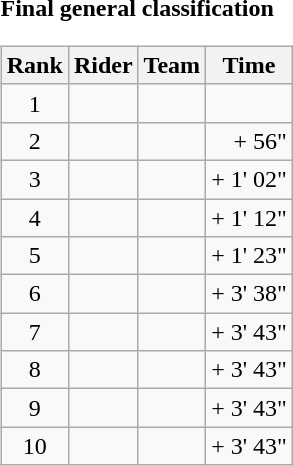<table>
<tr>
<td><strong>Final general classification</strong><br><table class="wikitable">
<tr>
<th scope="col">Rank</th>
<th scope="col">Rider</th>
<th scope="col">Team</th>
<th scope="col">Time</th>
</tr>
<tr>
<td style="text-align:center;">1</td>
<td></td>
<td></td>
<td style="text-align:right;"></td>
</tr>
<tr>
<td style="text-align:center;">2</td>
<td></td>
<td></td>
<td style="text-align:right;">+ 56"</td>
</tr>
<tr>
<td style="text-align:center;">3</td>
<td></td>
<td></td>
<td style="text-align:right;">+ 1' 02"</td>
</tr>
<tr>
<td style="text-align:center;">4</td>
<td></td>
<td></td>
<td style="text-align:right;">+ 1' 12"</td>
</tr>
<tr>
<td style="text-align:center;">5</td>
<td></td>
<td></td>
<td style="text-align:right;">+ 1' 23"</td>
</tr>
<tr>
<td style="text-align:center;">6</td>
<td></td>
<td></td>
<td style="text-align:right;">+ 3' 38"</td>
</tr>
<tr>
<td style="text-align:center;">7</td>
<td></td>
<td></td>
<td style="text-align:right;">+ 3' 43"</td>
</tr>
<tr>
<td style="text-align:center;">8</td>
<td></td>
<td></td>
<td style="text-align:right;">+ 3' 43"</td>
</tr>
<tr>
<td style="text-align:center;">9</td>
<td></td>
<td></td>
<td style="text-align:right;">+ 3' 43"</td>
</tr>
<tr>
<td style="text-align:center;">10</td>
<td></td>
<td></td>
<td style="text-align:right;">+ 3' 43"</td>
</tr>
</table>
</td>
</tr>
</table>
